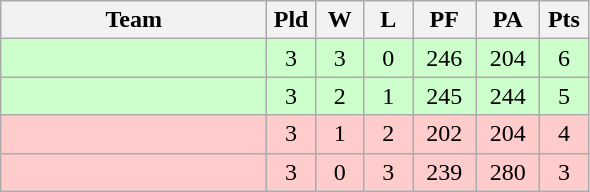<table class="wikitable" style="text-align:center;">
<tr>
<th width=170>Team</th>
<th width=25>Pld</th>
<th width=25>W</th>
<th width=25>L</th>
<th width=35>PF</th>
<th width=35>PA</th>
<th width=25>Pts</th>
</tr>
<tr bgcolor=#ccffcc>
<td align="left"></td>
<td>3</td>
<td>3</td>
<td>0</td>
<td>246</td>
<td>204</td>
<td>6</td>
</tr>
<tr bgcolor=#ccffcc>
<td align="left"></td>
<td>3</td>
<td>2</td>
<td>1</td>
<td>245</td>
<td>244</td>
<td>5</td>
</tr>
<tr bgcolor=#ffcccc>
<td align="left"></td>
<td>3</td>
<td>1</td>
<td>2</td>
<td>202</td>
<td>204</td>
<td>4</td>
</tr>
<tr bgcolor=#ffcccc>
<td align="left"></td>
<td>3</td>
<td>0</td>
<td>3</td>
<td>239</td>
<td>280</td>
<td>3</td>
</tr>
</table>
